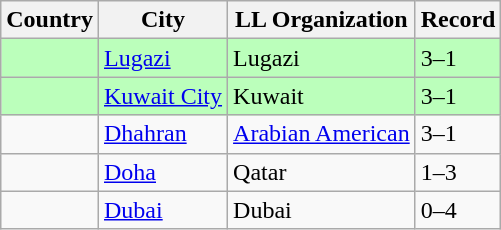<table class="wikitable">
<tr>
<th>Country</th>
<th>City</th>
<th>LL Organization</th>
<th>Record</th>
</tr>
<tr bgcolor=#bbffbb>
<td><strong></strong></td>
<td><a href='#'>Lugazi</a></td>
<td>Lugazi</td>
<td>3–1</td>
</tr>
<tr bgcolor=#bbffbb>
<td><strong></strong></td>
<td><a href='#'>Kuwait City</a></td>
<td>Kuwait</td>
<td>3–1</td>
</tr>
<tr>
<td><strong></strong></td>
<td><a href='#'>Dhahran</a></td>
<td><a href='#'>Arabian American</a></td>
<td>3–1</td>
</tr>
<tr>
<td><strong></strong></td>
<td><a href='#'>Doha</a></td>
<td>Qatar</td>
<td>1–3</td>
</tr>
<tr>
<td><strong></strong></td>
<td><a href='#'>Dubai</a></td>
<td>Dubai</td>
<td>0–4</td>
</tr>
</table>
